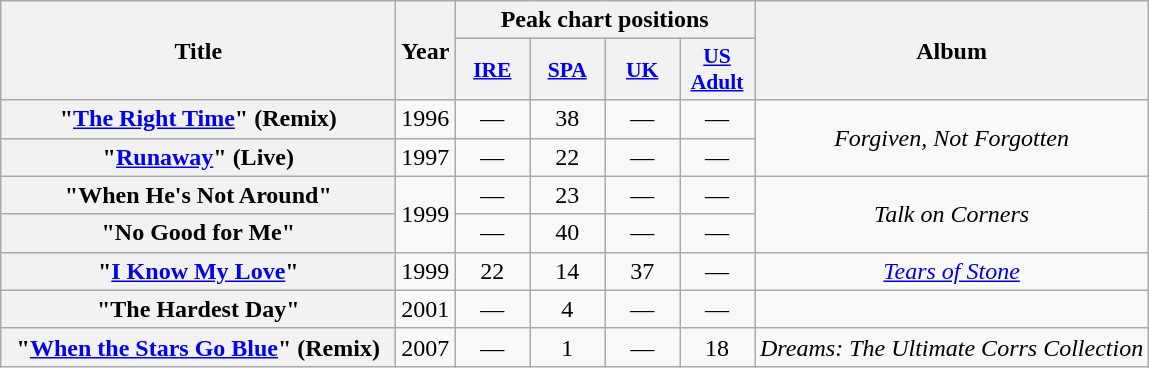<table class="wikitable plainrowheaders" style="text-align:center;" border="1">
<tr>
<th scope="col" rowspan="2" style="width:16em;">Title</th>
<th scope="col" rowspan="2">Year</th>
<th scope="col" colspan="4">Peak chart positions</th>
<th scope="col" rowspan="2">Album</th>
</tr>
<tr>
<th scope="col" style="width:3em;font-size:90%;"><a href='#'>IRE</a><br></th>
<th scope="col" style="width:3em;font-size:90%;"><a href='#'>SPA</a><br></th>
<th scope="col" style="width:3em;font-size:90%;"><a href='#'>UK</a><br></th>
<th scope="col" style="width:3em;font-size:90%;"><a href='#'>US Adult</a><br></th>
</tr>
<tr>
<th scope="row">"<a href='#'>The Right Time</a>" (Remix)</th>
<td>1996</td>
<td>—</td>
<td>38</td>
<td>—</td>
<td>—</td>
<td rowspan="2"><em>Forgiven, Not Forgotten</em></td>
</tr>
<tr>
<th scope="row">"<a href='#'>Runaway</a>" (Live)</th>
<td>1997</td>
<td>—</td>
<td>22</td>
<td>—</td>
<td>—</td>
</tr>
<tr>
<th scope="row">"When He's Not Around"</th>
<td rowspan="2">1999</td>
<td>—</td>
<td>23</td>
<td>—</td>
<td>—</td>
<td rowspan="2"><em>Talk on Corners</em></td>
</tr>
<tr>
<th scope="row">"No Good for Me"</th>
<td>—</td>
<td>40</td>
<td>—</td>
<td>—</td>
</tr>
<tr>
<th scope="row">"<a href='#'>I Know My Love</a>"<br></th>
<td>1999</td>
<td>22</td>
<td>14</td>
<td>37</td>
<td>—</td>
<td><em><a href='#'>Tears of Stone</a></em></td>
</tr>
<tr>
<th scope="row">"The Hardest Day"<br></th>
<td>2001</td>
<td>—</td>
<td>4</td>
<td>—</td>
<td>—</td>
<td></td>
</tr>
<tr>
<th scope="row">"<a href='#'>When the Stars Go Blue</a>" (Remix)<br></th>
<td>2007</td>
<td>—</td>
<td>1</td>
<td>—</td>
<td>18</td>
<td><em>Dreams: The Ultimate Corrs Collection</em></td>
</tr>
</table>
